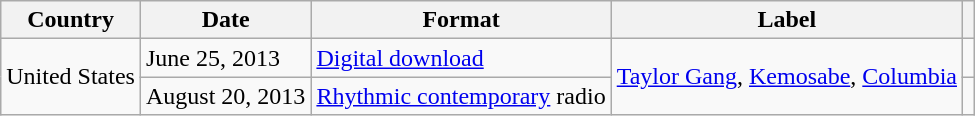<table class="wikitable">
<tr>
<th>Country</th>
<th>Date</th>
<th>Format</th>
<th>Label</th>
<th></th>
</tr>
<tr>
<td rowspan="2">United States</td>
<td>June 25, 2013</td>
<td><a href='#'>Digital download</a></td>
<td rowspan="2"><a href='#'>Taylor Gang</a>, <a href='#'>Kemosabe</a>, <a href='#'>Columbia</a></td>
<td></td>
</tr>
<tr>
<td>August 20, 2013</td>
<td><a href='#'>Rhythmic contemporary</a> radio</td>
<td></td>
</tr>
</table>
